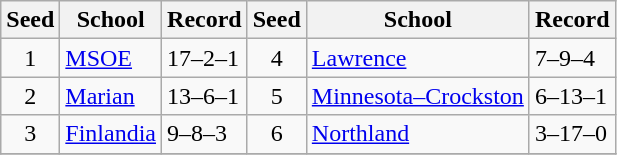<table class="wikitable">
<tr>
<th>Seed</th>
<th>School</th>
<th>Record</th>
<th>Seed</th>
<th>School</th>
<th>Record</th>
</tr>
<tr>
<td align=center>1</td>
<td><a href='#'>MSOE</a></td>
<td>17–2–1</td>
<td align=center>4</td>
<td><a href='#'>Lawrence</a></td>
<td>7–9–4</td>
</tr>
<tr>
<td align=center>2</td>
<td><a href='#'>Marian</a></td>
<td>13–6–1</td>
<td align=center>5</td>
<td><a href='#'>Minnesota–Crockston</a></td>
<td>6–13–1</td>
</tr>
<tr>
<td align=center>3</td>
<td><a href='#'>Finlandia</a></td>
<td>9–8–3</td>
<td align=center>6</td>
<td><a href='#'>Northland</a></td>
<td>3–17–0</td>
</tr>
<tr>
</tr>
</table>
